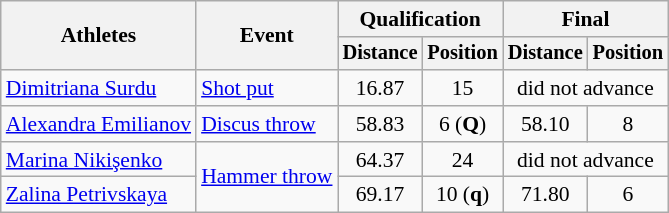<table class=wikitable style="font-size:90%">
<tr>
<th rowspan="2">Athletes</th>
<th rowspan="2">Event</th>
<th colspan="2">Qualification</th>
<th colspan="2">Final</th>
</tr>
<tr style="font-size:95%">
<th>Distance</th>
<th>Position</th>
<th>Distance</th>
<th>Position</th>
</tr>
<tr>
<td><a href='#'>Dimitriana Surdu</a></td>
<td><a href='#'>Shot put</a></td>
<td align=center>16.87</td>
<td align=center>15</td>
<td align=center colspan=2>did not advance</td>
</tr>
<tr>
<td><a href='#'>Alexandra Emilianov</a></td>
<td><a href='#'>Discus throw</a></td>
<td align=center>58.83</td>
<td align=center>6 (<strong>Q</strong>)</td>
<td align=center>58.10</td>
<td align=center>8</td>
</tr>
<tr>
<td><a href='#'>Marina Nikişenko</a></td>
<td rowspan=2><a href='#'>Hammer throw</a></td>
<td align=center>64.37</td>
<td align=center>24</td>
<td align=center colspan=2>did not advance</td>
</tr>
<tr>
<td><a href='#'>Zalina Petrivskaya</a></td>
<td align=center>69.17</td>
<td align=center>10 (<strong>q</strong>)</td>
<td align=center>71.80</td>
<td align=center>6</td>
</tr>
</table>
